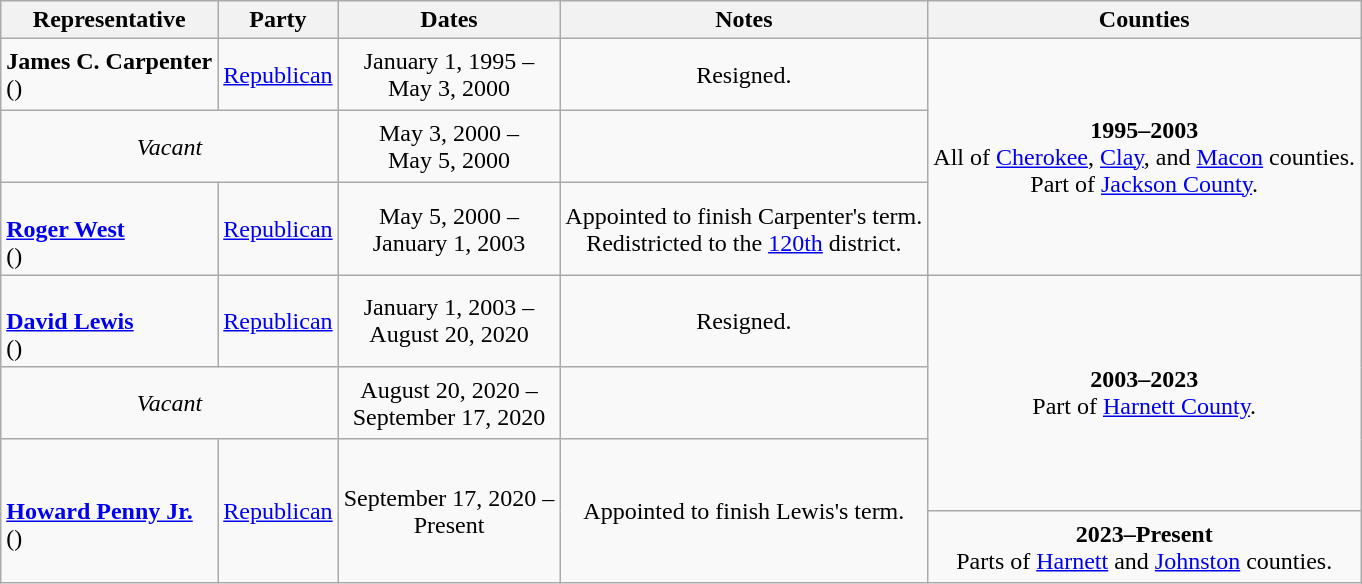<table class=wikitable style="text-align:center">
<tr>
<th>Representative</th>
<th>Party</th>
<th>Dates</th>
<th>Notes</th>
<th>Counties</th>
</tr>
<tr style="height:3em">
<td align=left><strong>James C. Carpenter</strong><br>()</td>
<td><a href='#'>Republican</a></td>
<td nowrap>January 1, 1995 – <br> May 3, 2000</td>
<td>Resigned.</td>
<td rowspan=3><strong>1995–2003</strong> <br> All of <a href='#'>Cherokee</a>, <a href='#'>Clay</a>, and <a href='#'>Macon</a> counties. <br> Part of <a href='#'>Jackson County</a>.</td>
</tr>
<tr style="height:3em">
<td colspan=2><em>Vacant</em></td>
<td nowrap>May 3, 2000 – <br> May 5, 2000</td>
<td></td>
</tr>
<tr style="height:3em">
<td align=left><br><strong><a href='#'>Roger West</a></strong><br>()</td>
<td><a href='#'>Republican</a></td>
<td nowrap>May 5, 2000 – <br> January 1, 2003</td>
<td>Appointed to finish Carpenter's term. <br> Redistricted to the <a href='#'>120th</a> district.</td>
</tr>
<tr style="height:3em">
<td align=left><br><strong><a href='#'>David Lewis</a></strong><br>()</td>
<td><a href='#'>Republican</a></td>
<td nowrap>January 1, 2003 – <br> August 20, 2020</td>
<td>Resigned.</td>
<td rowspan=3><strong>2003–2023</strong> <br> Part of <a href='#'>Harnett County</a>.</td>
</tr>
<tr style="height:3em">
<td colspan=2><em>Vacant</em></td>
<td nowrap>August 20, 2020 – <br> September 17, 2020</td>
<td></td>
</tr>
<tr style="height:3em">
<td rowspan=2 align=left><br><strong><a href='#'>Howard Penny Jr.</a></strong><br>()</td>
<td rowspan=2 ><a href='#'>Republican</a></td>
<td rowspan=2 nowrap>September 17, 2020 – <br> Present</td>
<td rowspan=2>Appointed to finish Lewis's term.</td>
</tr>
<tr style="height:3em">
<td><strong>2023–Present</strong> <br> Parts of <a href='#'>Harnett</a> and <a href='#'>Johnston</a> counties.</td>
</tr>
</table>
